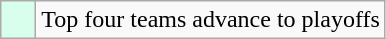<table class="wikitable">
<tr>
<td bgcolor=#d8ffeb>    </td>
<td>Top four teams advance to playoffs</td>
</tr>
</table>
